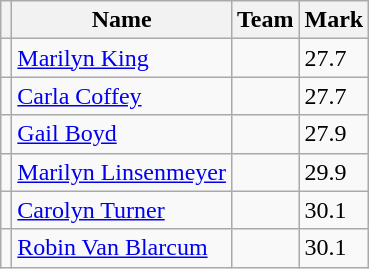<table class=wikitable>
<tr>
<th></th>
<th>Name</th>
<th>Team</th>
<th>Mark</th>
</tr>
<tr>
<td></td>
<td><a href='#'>Marilyn King</a></td>
<td></td>
<td>27.7</td>
</tr>
<tr>
<td></td>
<td><a href='#'>Carla Coffey</a></td>
<td></td>
<td>27.7</td>
</tr>
<tr>
<td></td>
<td><a href='#'>Gail Boyd</a></td>
<td></td>
<td>27.9</td>
</tr>
<tr>
<td></td>
<td><a href='#'>Marilyn Linsenmeyer</a></td>
<td></td>
<td>29.9</td>
</tr>
<tr>
<td></td>
<td><a href='#'>Carolyn Turner</a></td>
<td></td>
<td>30.1</td>
</tr>
<tr>
<td></td>
<td><a href='#'>Robin Van Blarcum</a></td>
<td></td>
<td>30.1</td>
</tr>
</table>
